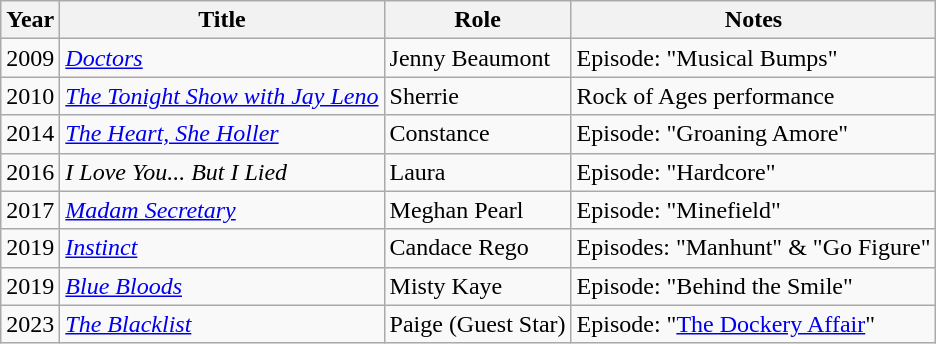<table class="wikitable">
<tr>
<th>Year</th>
<th>Title</th>
<th>Role</th>
<th>Notes</th>
</tr>
<tr>
<td>2009</td>
<td><em><a href='#'>Doctors</a></em></td>
<td>Jenny Beaumont</td>
<td>Episode: "Musical Bumps"</td>
</tr>
<tr>
<td>2010</td>
<td><em><a href='#'>The Tonight Show with Jay Leno</a></em></td>
<td>Sherrie</td>
<td>Rock of Ages performance</td>
</tr>
<tr>
<td>2014</td>
<td><em><a href='#'>The Heart, She Holler</a></em></td>
<td>Constance</td>
<td>Episode: "Groaning Amore"</td>
</tr>
<tr>
<td>2016</td>
<td><em>I Love You... But I Lied</em></td>
<td>Laura</td>
<td>Episode: "Hardcore"</td>
</tr>
<tr>
<td>2017</td>
<td><em><a href='#'>Madam Secretary</a></em></td>
<td>Meghan Pearl</td>
<td>Episode: "Minefield"</td>
</tr>
<tr>
<td>2019</td>
<td><em><a href='#'>Instinct</a></em></td>
<td>Candace Rego</td>
<td>Episodes: "Manhunt" & "Go Figure"</td>
</tr>
<tr>
<td>2019</td>
<td><em><a href='#'>Blue Bloods</a></em></td>
<td>Misty Kaye</td>
<td>Episode: "Behind the Smile"</td>
</tr>
<tr>
<td>2023</td>
<td><em><a href='#'>The Blacklist</a></em></td>
<td>Paige (Guest Star)</td>
<td>Episode: "<a href='#'>The Dockery Affair</a>"</td>
</tr>
</table>
